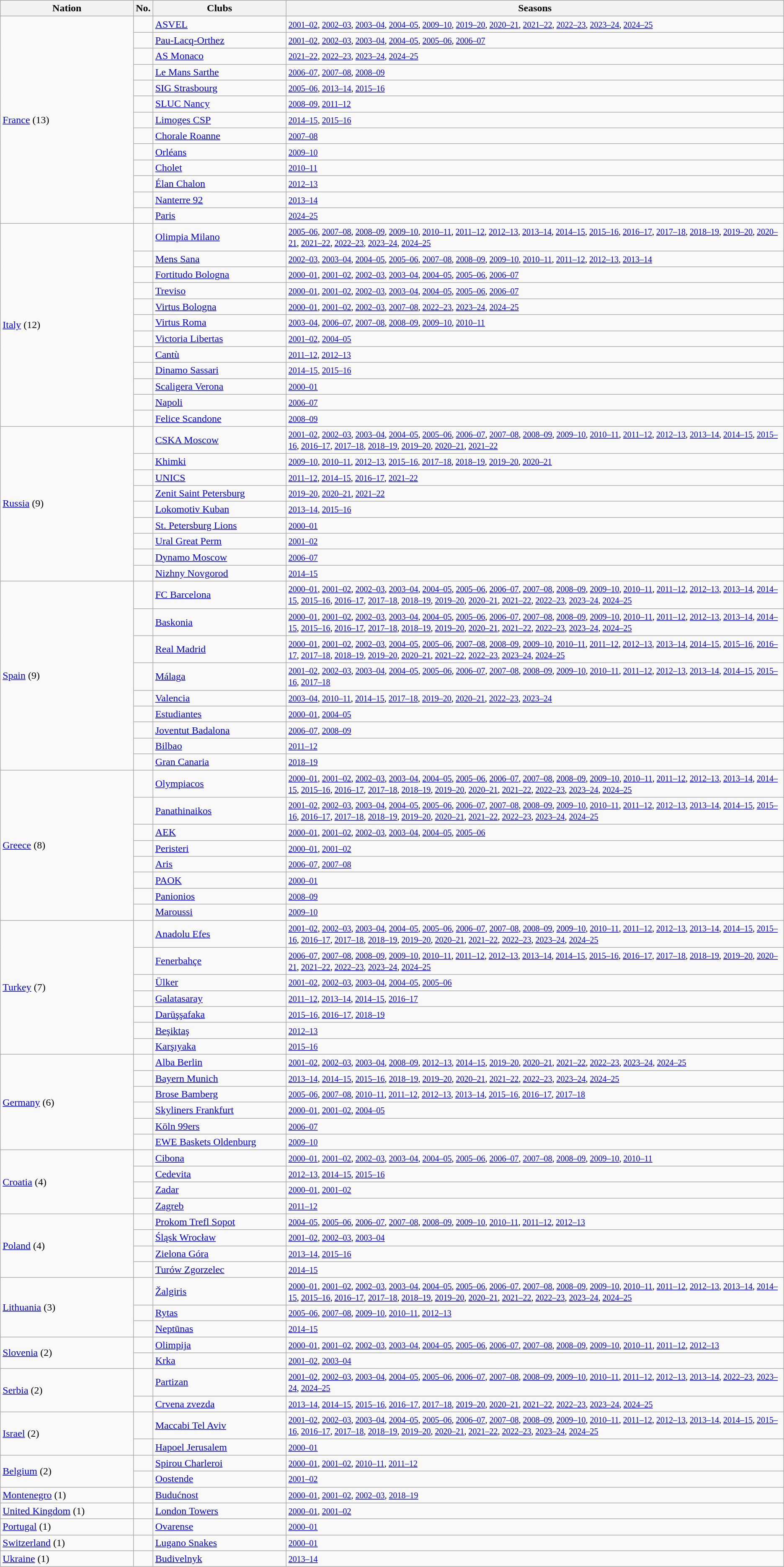<table class="wikitable sortable">
<tr>
<th width=17%>Nation</th>
<th>No.</th>
<th width=17%>Clubs</th>
<th>Seasons</th>
</tr>
<tr>
<td rowspan="13"> <a href='#'>France</a> (13)</td>
<td></td>
<td><a href='#'>ASVEL</a></td>
<td><small><a href='#'>2001–02</a>, <a href='#'>2002–03</a>, <a href='#'>2003–04</a>, <a href='#'>2004–05</a>, <a href='#'>2009–10</a>, <a href='#'>2019–20</a>, <a href='#'>2020–21</a>, <a href='#'>2021–22</a>, <a href='#'>2022–23</a>, <a href='#'>2023–24</a>, <a href='#'>2024–25</a></small></td>
</tr>
<tr>
<td></td>
<td><a href='#'>Pau-Lacq-Orthez</a></td>
<td><small><a href='#'>2001–02</a>, <a href='#'>2002–03</a>, <a href='#'>2003–04</a>, <a href='#'>2004–05</a>, <a href='#'>2005–06</a>, <a href='#'>2006–07</a></small></td>
</tr>
<tr>
<td></td>
<td><a href='#'>AS Monaco</a></td>
<td><small><a href='#'>2021–22</a>, <a href='#'>2022–23</a>, <a href='#'>2023–24</a>, <a href='#'>2024–25</a></small></td>
</tr>
<tr>
<td></td>
<td><a href='#'>Le Mans Sarthe</a></td>
<td><small><a href='#'>2006–07</a>, <a href='#'>2007–08</a>, <a href='#'>2008–09</a></small></td>
</tr>
<tr>
<td></td>
<td><a href='#'>SIG Strasbourg</a></td>
<td><small><a href='#'>2005–06</a>, <a href='#'>2013–14</a>, <a href='#'>2015–16</a></small></td>
</tr>
<tr>
<td></td>
<td><a href='#'>SLUC Nancy</a></td>
<td><small><a href='#'>2008–09</a>, <a href='#'>2011–12</a></small></td>
</tr>
<tr>
<td></td>
<td><a href='#'>Limoges CSP</a></td>
<td><small><a href='#'>2014–15</a>, <a href='#'>2015–16</a></small></td>
</tr>
<tr>
<td></td>
<td><a href='#'>Chorale Roanne</a></td>
<td><small><a href='#'>2007–08</a></small></td>
</tr>
<tr>
<td></td>
<td><a href='#'>Orléans</a></td>
<td><small><a href='#'>2009–10</a></small></td>
</tr>
<tr>
<td></td>
<td><a href='#'>Cholet</a></td>
<td><small><a href='#'>2010–11</a></small></td>
</tr>
<tr>
<td></td>
<td><a href='#'>Élan Chalon</a></td>
<td><small><a href='#'>2012–13</a></small></td>
</tr>
<tr>
<td></td>
<td><a href='#'>Nanterre 92</a></td>
<td><small><a href='#'>2013–14</a></small></td>
</tr>
<tr>
<td></td>
<td><a href='#'>Paris</a></td>
<td><small><a href='#'>2024–25</a></small></td>
</tr>
<tr>
<td rowspan="12"> <a href='#'>Italy</a> (12)</td>
<td></td>
<td><a href='#'>Olimpia Milano</a></td>
<td><small><a href='#'>2005–06</a>, <a href='#'>2007–08</a>, <a href='#'>2008–09</a>, <a href='#'>2009–10</a>, <a href='#'>2010–11</a>, <a href='#'>2011–12</a>, <a href='#'>2012–13</a>, <a href='#'>2013–14</a>, <a href='#'>2014–15</a>, <a href='#'>2015–16</a>, <a href='#'>2016–17</a>, <a href='#'>2017–18</a>, <a href='#'>2018–19</a>, <a href='#'>2019–20</a>, <a href='#'>2020–21</a>, <a href='#'>2021–22</a>, <a href='#'>2022–23</a>, <a href='#'>2023–24</a>, <a href='#'>2024–25</a></small></td>
</tr>
<tr>
<td></td>
<td><a href='#'>Mens Sana</a></td>
<td><small><a href='#'>2002–03</a>, <a href='#'>2003–04</a>, <a href='#'>2004–05</a>, <a href='#'>2005–06</a>, <a href='#'>2007–08</a>, <a href='#'>2008–09</a>, <a href='#'>2009–10</a>, <a href='#'>2010–11</a>, <a href='#'>2011–12</a>, <a href='#'>2012–13</a>, <a href='#'>2013–14</a></small></td>
</tr>
<tr>
<td></td>
<td><a href='#'>Fortitudo Bologna</a></td>
<td><small><a href='#'>2000–01</a>, <a href='#'>2001–02</a>, <a href='#'>2002–03</a>, <a href='#'>2003–04</a>, <a href='#'>2004–05</a>, <a href='#'>2005–06</a>, <a href='#'>2006–07</a></small></td>
</tr>
<tr>
<td></td>
<td><a href='#'>Treviso</a></td>
<td><small><a href='#'>2000–01</a>, <a href='#'>2001–02</a>, <a href='#'>2002–03</a>, <a href='#'>2003–04</a>, <a href='#'>2004–05</a>, <a href='#'>2005–06</a>, <a href='#'>2006–07</a></small></td>
</tr>
<tr>
<td></td>
<td><a href='#'>Virtus Bologna</a></td>
<td><small><a href='#'>2000–01</a>, <a href='#'>2001–02</a>, <a href='#'>2002–03</a>, <a href='#'>2007–08</a>, <a href='#'>2022–23</a>, <a href='#'>2023–24</a>, <a href='#'>2024–25</a></small></td>
</tr>
<tr>
<td></td>
<td><a href='#'>Virtus Roma</a></td>
<td><small><a href='#'>2003–04</a>, <a href='#'>2006–07</a>, <a href='#'>2007–08</a>, <a href='#'>2008–09</a>, <a href='#'>2009–10</a>, <a href='#'>2010–11</a></small></td>
</tr>
<tr>
<td></td>
<td><a href='#'>Victoria Libertas</a></td>
<td><small><a href='#'>2001–02</a>, <a href='#'>2004–05</a></small></td>
</tr>
<tr>
<td></td>
<td><a href='#'>Cantù</a></td>
<td><small><a href='#'>2011–12</a>, <a href='#'>2012–13</a></small></td>
</tr>
<tr>
<td></td>
<td><a href='#'>Dinamo Sassari</a></td>
<td><small><a href='#'>2014–15</a>, <a href='#'>2015–16</a></small></td>
</tr>
<tr>
<td></td>
<td><a href='#'>Scaligera Verona</a></td>
<td><small><a href='#'>2000–01</a></small></td>
</tr>
<tr>
<td></td>
<td><a href='#'>Napoli</a></td>
<td><small><a href='#'>2006–07</a></small></td>
</tr>
<tr>
<td></td>
<td><a href='#'>Felice Scandone</a></td>
<td><small><a href='#'>2008–09</a></small></td>
</tr>
<tr>
<td rowspan="9"> <a href='#'>Russia</a> (9)</td>
<td></td>
<td><a href='#'>CSKA Moscow</a></td>
<td><small><a href='#'>2001–02</a>, <a href='#'>2002–03</a>, <a href='#'>2003–04</a>, <a href='#'>2004–05</a>, <a href='#'>2005–06</a>, <a href='#'>2006–07</a>, <a href='#'>2007–08</a>, <a href='#'>2008–09</a>, <a href='#'>2009–10</a>, <a href='#'>2010–11</a>, <a href='#'>2011–12</a>, <a href='#'>2012–13</a>, <a href='#'>2013–14</a>, <a href='#'>2014–15</a>, <a href='#'>2015–16</a>, <a href='#'>2016–17</a>, <a href='#'>2017–18</a>, <a href='#'>2018–19</a>, <a href='#'>2019–20</a>, <a href='#'>2020–21</a>, <a href='#'>2021–22</a></small></td>
</tr>
<tr>
<td></td>
<td><a href='#'>Khimki</a></td>
<td><small><a href='#'>2009–10</a>, <a href='#'>2010–11</a>, <a href='#'>2012–13</a>, <a href='#'>2015–16</a>, <a href='#'>2017–18</a>, <a href='#'>2018–19</a>, <a href='#'>2019–20</a>, <a href='#'>2020–21</a></small></td>
</tr>
<tr>
<td></td>
<td><a href='#'>UNICS</a></td>
<td><small><a href='#'>2011–12</a>, <a href='#'>2014–15</a>, <a href='#'>2016–17</a>, <a href='#'>2021–22</a></small></td>
</tr>
<tr>
<td></td>
<td><a href='#'>Zenit Saint Petersburg</a></td>
<td><small><a href='#'>2019–20</a>, <a href='#'>2020–21</a>, <a href='#'>2021–22</a></small></td>
</tr>
<tr>
<td></td>
<td><a href='#'>Lokomotiv Kuban</a></td>
<td><small><a href='#'>2013–14</a>, <a href='#'>2015–16</a></small></td>
</tr>
<tr>
<td></td>
<td><a href='#'>St. Petersburg Lions</a></td>
<td><small><a href='#'>2000–01</a></small></td>
</tr>
<tr>
<td></td>
<td><a href='#'>Ural Great Perm</a></td>
<td><small><a href='#'>2001–02</a></small></td>
</tr>
<tr>
<td></td>
<td><a href='#'>Dynamo Moscow</a></td>
<td><small><a href='#'>2006–07</a></small></td>
</tr>
<tr>
<td></td>
<td><a href='#'>Nizhny Novgorod</a></td>
<td><small><a href='#'>2014–15</a></small></td>
</tr>
<tr>
<td rowspan="9"> <a href='#'>Spain</a> (9)</td>
<td></td>
<td><a href='#'>FC Barcelona</a></td>
<td><small><a href='#'>2000–01</a>, <a href='#'>2001–02</a>, <a href='#'>2002–03</a>, <a href='#'>2003–04</a>, <a href='#'>2004–05</a>, <a href='#'>2005–06</a>, <a href='#'>2006–07</a>, <a href='#'>2007–08</a>, <a href='#'>2008–09</a>, <a href='#'>2009–10</a>, <a href='#'>2010–11</a>, <a href='#'>2011–12</a>, <a href='#'>2012–13</a>, <a href='#'>2013–14</a>, <a href='#'>2014–15</a>, <a href='#'>2015–16</a>, <a href='#'>2016–17</a>, <a href='#'>2017–18</a>, <a href='#'>2018–19</a>, <a href='#'>2019–20</a>, <a href='#'>2020–21</a>, <a href='#'>2021–22</a>, <a href='#'>2022–23</a>, <a href='#'>2023–24</a>, <a href='#'>2024–25</a></small></td>
</tr>
<tr>
<td></td>
<td><a href='#'>Baskonia</a></td>
<td><small><a href='#'>2000–01</a>, <a href='#'>2001–02</a>, <a href='#'>2002–03</a>, <a href='#'>2003–04</a>, <a href='#'>2004–05</a>, <a href='#'>2005–06</a>, <a href='#'>2006–07</a>, <a href='#'>2007–08</a>, <a href='#'>2008–09</a>, <a href='#'>2009–10</a>, <a href='#'>2010–11</a>, <a href='#'>2011–12</a>, <a href='#'>2012–13</a>, <a href='#'>2013–14</a>, <a href='#'>2014–15</a>, <a href='#'>2015–16</a>, <a href='#'>2016–17</a>, <a href='#'>2017–18</a>, <a href='#'>2018–19</a>, <a href='#'>2019–20</a>, <a href='#'>2020–21</a>, <a href='#'>2021–22</a>, <a href='#'>2022–23</a>, <a href='#'>2023–24</a>, <a href='#'>2024–25</a></small></td>
</tr>
<tr>
<td></td>
<td><a href='#'>Real Madrid</a></td>
<td><small><a href='#'>2000–01</a>, <a href='#'>2001–02</a>, <a href='#'>2002–03</a>, <a href='#'>2004–05</a>, <a href='#'>2005–06</a>, <a href='#'>2007–08</a>, <a href='#'>2008–09</a>, <a href='#'>2009–10</a>, <a href='#'>2010–11</a>, <a href='#'>2011–12</a>, <a href='#'>2012–13</a>, <a href='#'>2013–14</a>, <a href='#'>2014–15</a>, <a href='#'>2015–16</a>, <a href='#'>2016–17</a>, <a href='#'>2017–18</a>, <a href='#'>2018–19</a>, <a href='#'>2019–20</a>, <a href='#'>2020–21</a>, <a href='#'>2021–22</a>, <a href='#'>2022–23</a>, <a href='#'>2023–24</a>, <a href='#'>2024–25</a></small></td>
</tr>
<tr>
<td></td>
<td><a href='#'>Málaga</a></td>
<td><small><a href='#'>2001–02</a>, <a href='#'>2002–03</a>, <a href='#'>2003–04</a>, <a href='#'>2004–05</a>, <a href='#'>2005–06</a>, <a href='#'>2006–07</a>, <a href='#'>2007–08</a>, <a href='#'>2008–09</a>, <a href='#'>2009–10</a>, <a href='#'>2010–11</a>, <a href='#'>2011–12</a>, <a href='#'>2012–13</a>, <a href='#'>2013–14</a>, <a href='#'>2014–15</a>, <a href='#'>2015–16</a>, <a href='#'>2017–18</a></small></td>
</tr>
<tr>
<td></td>
<td><a href='#'>Valencia</a></td>
<td><small><a href='#'>2003–04</a>, <a href='#'>2010–11</a>, <a href='#'>2014–15</a>, <a href='#'>2017–18</a>, <a href='#'>2019–20</a>, <a href='#'>2020–21</a>, <a href='#'>2022–23</a>, <a href='#'>2023–24</a></small></td>
</tr>
<tr>
<td></td>
<td><a href='#'>Estudiantes</a></td>
<td><small><a href='#'>2000–01</a>, <a href='#'>2004–05</a></small></td>
</tr>
<tr>
<td></td>
<td><a href='#'>Joventut Badalona</a></td>
<td><small><a href='#'>2006–07</a>, <a href='#'>2008–09</a></small></td>
</tr>
<tr>
<td></td>
<td><a href='#'>Bilbao</a></td>
<td><small><a href='#'>2011–12</a></small></td>
</tr>
<tr>
<td></td>
<td><a href='#'>Gran Canaria</a></td>
<td><small><a href='#'>2018–19</a></small></td>
</tr>
<tr>
<td rowspan="8"> <a href='#'>Greece</a> (8)</td>
<td></td>
<td><a href='#'>Olympiacos</a></td>
<td><small><a href='#'>2000–01</a>, <a href='#'>2001–02</a>, <a href='#'>2002–03</a>, <a href='#'>2003–04</a>, <a href='#'>2004–05</a>, <a href='#'>2005–06</a>, <a href='#'>2006–07</a>, <a href='#'>2007–08</a>, <a href='#'>2008–09</a>, <a href='#'>2009–10</a>, <a href='#'>2010–11</a>, <a href='#'>2011–12</a>, <a href='#'>2012–13</a>, <a href='#'>2013–14</a>, <a href='#'>2014–15</a>, <a href='#'>2015–16</a>, <a href='#'>2016–17</a>, <a href='#'>2017–18</a>, <a href='#'>2018–19</a>, <a href='#'>2019–20</a>, <a href='#'>2020–21</a>, <a href='#'>2021–22</a>, <a href='#'>2022–23</a>, <a href='#'>2023–24</a>, <a href='#'>2024–25</a></small></td>
</tr>
<tr>
<td></td>
<td><a href='#'>Panathinaikos</a></td>
<td><small><a href='#'>2001–02</a>, <a href='#'>2002–03</a>, <a href='#'>2003–04</a>, <a href='#'>2004–05</a>, <a href='#'>2005–06</a>, <a href='#'>2006–07</a>, <a href='#'>2007–08</a>, <a href='#'>2008–09</a>, <a href='#'>2009–10</a>, <a href='#'>2010–11</a>, <a href='#'>2011–12</a>, <a href='#'>2012–13</a>, <a href='#'>2013–14</a>, <a href='#'>2014–15</a>, <a href='#'>2015–16</a>, <a href='#'>2016–17</a>, <a href='#'>2017–18</a>, <a href='#'>2018–19</a>, <a href='#'>2019–20</a>, <a href='#'>2020–21</a>, <a href='#'>2021–22</a>, <a href='#'>2022–23</a>, <a href='#'>2023–24</a>, <a href='#'>2024–25</a></small></td>
</tr>
<tr>
<td></td>
<td><a href='#'>AEK</a></td>
<td><small><a href='#'>2000–01</a>, <a href='#'>2001–02</a>, <a href='#'>2002–03</a>, <a href='#'>2003–04</a>, <a href='#'>2004–05</a>, <a href='#'>2005–06</a></small></td>
</tr>
<tr>
<td></td>
<td><a href='#'>Peristeri</a></td>
<td><small><a href='#'>2000–01</a>, <a href='#'>2001–02</a></small></td>
</tr>
<tr>
<td></td>
<td><a href='#'>Aris</a></td>
<td><small><a href='#'>2006–07</a>, <a href='#'>2007–08</a></small></td>
</tr>
<tr>
<td></td>
<td><a href='#'>PAOK</a></td>
<td><small><a href='#'>2000–01</a></small></td>
</tr>
<tr>
<td></td>
<td><a href='#'>Panionios</a></td>
<td><small><a href='#'>2008–09</a></small></td>
</tr>
<tr>
<td></td>
<td><a href='#'>Maroussi</a></td>
<td><small><a href='#'>2009–10</a></small></td>
</tr>
<tr>
<td rowspan="7"> <a href='#'>Turkey</a> (7)</td>
<td></td>
<td><a href='#'>Anadolu Efes</a></td>
<td><small><a href='#'>2001–02</a>, <a href='#'>2002–03</a>, <a href='#'>2003–04</a>, <a href='#'>2004–05</a>, <a href='#'>2005–06</a>, <a href='#'>2006–07</a>, <a href='#'>2007–08</a>, <a href='#'>2008–09</a>, <a href='#'>2009–10</a>, <a href='#'>2010–11</a>, <a href='#'>2011–12</a>, <a href='#'>2012–13</a>, <a href='#'>2013–14</a>, <a href='#'>2014–15</a>, <a href='#'>2015–16</a>, <a href='#'>2016–17</a>, <a href='#'>2017–18</a>, <a href='#'>2018–19</a>, <a href='#'>2019–20</a>, <a href='#'>2020–21</a>, <a href='#'>2021–22</a>, <a href='#'>2022–23</a>, <a href='#'>2023–24</a>, <a href='#'>2024–25</a></small></td>
</tr>
<tr>
<td></td>
<td><a href='#'>Fenerbahçe</a></td>
<td><small><a href='#'>2006–07</a>, <a href='#'>2007–08</a>, <a href='#'>2008–09</a>, <a href='#'>2009–10</a>, <a href='#'>2010–11</a>, <a href='#'>2011–12</a>, <a href='#'>2012–13</a>, <a href='#'>2013–14</a>, <a href='#'>2014–15</a>, <a href='#'>2015–16</a>, <a href='#'>2016–17</a>, <a href='#'>2017–18</a>, <a href='#'>2018–19</a>, <a href='#'>2019–20</a>, <a href='#'>2020–21</a>, <a href='#'>2021–22</a>, <a href='#'>2022–23</a>, <a href='#'>2023–24</a>, <a href='#'>2024–25</a></small></td>
</tr>
<tr>
<td></td>
<td><a href='#'>Ülker</a></td>
<td><small><a href='#'>2001–02</a>, <a href='#'>2002–03</a>, <a href='#'>2003–04</a>, <a href='#'>2004–05</a>, <a href='#'>2005–06</a></small></td>
</tr>
<tr>
<td></td>
<td><a href='#'>Galatasaray</a></td>
<td><small><a href='#'>2011–12</a>, <a href='#'>2013–14</a>, <a href='#'>2014–15</a>, <a href='#'>2016–17</a></small></td>
</tr>
<tr>
<td></td>
<td><a href='#'>Darüşşafaka</a></td>
<td><small><a href='#'>2015–16</a>, <a href='#'>2016–17</a>, <a href='#'>2018–19</a></small></td>
</tr>
<tr>
<td></td>
<td><a href='#'>Beşiktaş</a></td>
<td><small><a href='#'>2012–13</a></small></td>
</tr>
<tr>
<td></td>
<td><a href='#'>Karşıyaka</a></td>
<td><small><a href='#'>2015–16</a></small></td>
</tr>
<tr>
<td rowspan="6"> <a href='#'>Germany</a> (6)</td>
<td></td>
<td><a href='#'>Alba Berlin</a></td>
<td><small><a href='#'>2001–02</a>, <a href='#'>2002–03</a>, <a href='#'>2003–04</a>, <a href='#'>2008–09</a>, <a href='#'>2012–13</a>, <a href='#'>2014–15</a>, <a href='#'>2019–20</a>, <a href='#'>2020–21</a>, <a href='#'>2021–22</a>, <a href='#'>2022–23</a>, <a href='#'>2023–24</a>, <a href='#'>2024–25</a></small></td>
</tr>
<tr>
<td></td>
<td><a href='#'>Bayern Munich</a></td>
<td><small><a href='#'>2013–14</a>, <a href='#'>2014–15</a>, <a href='#'>2015–16</a>, <a href='#'>2018–19</a>, <a href='#'>2019–20</a>, <a href='#'>2020–21</a>, <a href='#'>2021–22</a>, <a href='#'>2022–23</a>, <a href='#'>2023–24</a>, <a href='#'>2024–25</a></small></td>
</tr>
<tr>
<td></td>
<td><a href='#'>Brose Bamberg</a></td>
<td><small><a href='#'>2005–06</a>, <a href='#'>2007–08</a>, <a href='#'>2010–11</a>, <a href='#'>2011–12</a>, <a href='#'>2012–13</a>, <a href='#'>2013–14</a>, <a href='#'>2015–16</a>, <a href='#'>2016–17</a>, <a href='#'>2017–18</a></small></td>
</tr>
<tr>
<td></td>
<td><a href='#'>Skyliners Frankfurt</a></td>
<td><small><a href='#'>2000–01</a>, <a href='#'>2001–02</a>, <a href='#'>2004–05</a></small></td>
</tr>
<tr>
<td></td>
<td><a href='#'>Köln 99ers</a></td>
<td><small><a href='#'>2006–07</a></small></td>
</tr>
<tr>
<td></td>
<td><a href='#'>EWE Baskets Oldenburg</a></td>
<td><small><a href='#'>2009–10</a></small></td>
</tr>
<tr>
<td rowspan="4"> <a href='#'>Croatia</a> (4)</td>
<td></td>
<td><a href='#'>Cibona</a></td>
<td><small><a href='#'>2000–01</a>, <a href='#'>2001–02</a>, <a href='#'>2002–03</a>, <a href='#'>2003–04</a>, <a href='#'>2004–05</a>, <a href='#'>2005–06</a>, <a href='#'>2006–07</a>, <a href='#'>2007–08</a>, <a href='#'>2008–09</a>, <a href='#'>2009–10</a>, <a href='#'>2010–11</a></small></td>
</tr>
<tr>
<td></td>
<td><a href='#'>Cedevita</a></td>
<td><small><a href='#'>2012–13</a>, <a href='#'>2014–15</a>, <a href='#'>2015–16</a></small></td>
</tr>
<tr>
<td></td>
<td><a href='#'>Zadar</a></td>
<td><small><a href='#'>2000–01</a>, <a href='#'>2001–02</a></small></td>
</tr>
<tr>
<td></td>
<td><a href='#'>Zagreb</a></td>
<td><small><a href='#'>2011–12</a></small></td>
</tr>
<tr>
<td rowspan="4"> <a href='#'>Poland</a> (4)</td>
<td></td>
<td><a href='#'>Prokom Trefl Sopot</a></td>
<td><small><a href='#'>2004–05</a>, <a href='#'>2005–06</a>, <a href='#'>2006–07</a>, <a href='#'>2007–08</a>, <a href='#'>2008–09</a>, <a href='#'>2009–10</a>, <a href='#'>2010–11</a>, <a href='#'>2011–12</a>, <a href='#'>2012–13</a></small></td>
</tr>
<tr>
<td></td>
<td><a href='#'>Śląsk Wrocław</a></td>
<td><small><a href='#'>2001–02</a>, <a href='#'>2002–03</a>, <a href='#'>2003–04</a></small></td>
</tr>
<tr>
<td></td>
<td><a href='#'>Zielona Góra</a></td>
<td><small><a href='#'>2013–14</a>, <a href='#'>2015–16</a></small></td>
</tr>
<tr>
<td></td>
<td><a href='#'>Turów Zgorzelec</a></td>
<td><small><a href='#'>2014–15</a></small></td>
</tr>
<tr>
<td rowspan="3"> <a href='#'>Lithuania</a> (3)</td>
<td></td>
<td><a href='#'>Žalgiris</a></td>
<td><small><a href='#'>2000–01</a>, <a href='#'>2001–02</a>, <a href='#'>2002–03</a>, <a href='#'>2003–04</a>, <a href='#'>2004–05</a>, <a href='#'>2005–06</a>, <a href='#'>2006–07</a>, <a href='#'>2007–08</a>, <a href='#'>2008–09</a>, <a href='#'>2009–10</a>, <a href='#'>2010–11</a>, <a href='#'>2011–12</a>, <a href='#'>2012–13</a>, <a href='#'>2013–14</a>, <a href='#'>2014–15</a>, <a href='#'>2015–16</a>, <a href='#'>2016–17</a>, <a href='#'>2017–18</a>, <a href='#'>2018–19</a>, <a href='#'>2019–20</a>, <a href='#'>2020–21</a>, <a href='#'>2021–22</a>, <a href='#'>2022–23</a>, <a href='#'>2023–24</a>, <a href='#'>2024–25</a></small></td>
</tr>
<tr>
<td></td>
<td><a href='#'>Rytas</a></td>
<td><small><a href='#'>2005–06</a>, <a href='#'>2007–08</a>, <a href='#'>2009–10</a>, <a href='#'>2010–11</a>, <a href='#'>2012–13</a></small></td>
</tr>
<tr>
<td></td>
<td><a href='#'>Neptūnas</a></td>
<td><small><a href='#'>2014–15</a></small></td>
</tr>
<tr>
<td rowspan="2"> <a href='#'>Slovenia</a> (2)</td>
<td></td>
<td><a href='#'>Olimpija</a></td>
<td><small><a href='#'>2000–01</a>, <a href='#'>2001–02</a>, <a href='#'>2002–03</a>, <a href='#'>2003–04</a>, <a href='#'>2004–05</a>, <a href='#'>2005–06</a>, <a href='#'>2006–07</a>, <a href='#'>2007–08</a>, <a href='#'>2008–09</a>, <a href='#'>2009–10</a>, <a href='#'>2010–11</a>, <a href='#'>2011–12</a>, <a href='#'>2012–13</a></small></td>
</tr>
<tr>
<td></td>
<td><a href='#'>Krka</a></td>
<td><small><a href='#'>2001–02</a>, <a href='#'>2003–04</a></small></td>
</tr>
<tr>
<td rowspan="2"> <a href='#'>Serbia</a> (2)</td>
<td></td>
<td><a href='#'>Partizan</a></td>
<td><small><a href='#'>2001–02</a>, <a href='#'>2002–03</a>, <a href='#'>2003–04</a>, <a href='#'>2004–05</a>, <a href='#'>2005–06</a>, <a href='#'>2006–07</a>, <a href='#'>2007–08</a>, <a href='#'>2008–09</a>, <a href='#'>2009–10</a>, <a href='#'>2010–11</a>, <a href='#'>2011–12</a>, <a href='#'>2012–13</a>, <a href='#'>2013–14</a>, <a href='#'>2022–23</a>, <a href='#'>2023–24</a>, <a href='#'>2024–25</a></small></td>
</tr>
<tr>
<td></td>
<td><a href='#'>Crvena zvezda</a></td>
<td><small><a href='#'>2013–14</a>, <a href='#'>2014–15</a>, <a href='#'>2015–16</a>, <a href='#'>2016–17</a>, <a href='#'>2017–18</a>, <a href='#'>2019–20</a>, <a href='#'>2020–21</a>, <a href='#'>2021–22</a>, <a href='#'>2022–23</a>, <a href='#'>2023–24</a>, <a href='#'>2024–25</a></small></td>
</tr>
<tr>
<td rowspan="2"> <a href='#'>Israel</a> (2)</td>
<td></td>
<td><a href='#'>Maccabi Tel Aviv</a></td>
<td><small><a href='#'>2001–02</a>, <a href='#'>2002–03</a>, <a href='#'>2003–04</a>, <a href='#'>2004–05</a>, <a href='#'>2005–06</a>, <a href='#'>2006–07</a>, <a href='#'>2007–08</a>, <a href='#'>2008–09</a>, <a href='#'>2009–10</a>, <a href='#'>2010–11</a>, <a href='#'>2011–12</a>, <a href='#'>2012–13</a>, <a href='#'>2013–14</a>, <a href='#'>2014–15</a>, <a href='#'>2015–16</a>, <a href='#'>2016–17</a>, <a href='#'>2017–18</a>, <a href='#'>2018–19</a>, <a href='#'>2019–20</a>, <a href='#'>2020–21</a>, <a href='#'>2021–22</a>, <a href='#'>2022–23</a>, <a href='#'>2023–24</a>, <a href='#'>2024–25</a></small></td>
</tr>
<tr>
<td></td>
<td><a href='#'>Hapoel Jerusalem</a></td>
<td><small><a href='#'>2000–01</a></small></td>
</tr>
<tr>
<td rowspan="2"> <a href='#'>Belgium</a> (2)</td>
<td></td>
<td><a href='#'>Spirou Charleroi</a></td>
<td><small><a href='#'>2000–01</a>, <a href='#'>2001–02</a>, <a href='#'>2010–11</a>, <a href='#'>2011–12</a></small></td>
</tr>
<tr>
<td></td>
<td><a href='#'>Oostende</a></td>
<td><small><a href='#'>2001–02</a></small></td>
</tr>
<tr>
<td> <a href='#'>Montenegro</a> (1)</td>
<td></td>
<td><a href='#'>Budućnost</a></td>
<td><small><a href='#'>2000–01</a>, <a href='#'>2001–02</a>, <a href='#'>2002–03</a>, <a href='#'>2018–19</a></small></td>
</tr>
<tr>
<td> <a href='#'>United Kingdom</a> (1)</td>
<td></td>
<td><a href='#'>London Towers</a></td>
<td><small><a href='#'>2000–01</a>, <a href='#'>2001–02</a></small></td>
</tr>
<tr>
<td> <a href='#'>Portugal</a> (1)</td>
<td></td>
<td><a href='#'>Ovarense</a></td>
<td><small><a href='#'>2000–01</a></small></td>
</tr>
<tr>
<td> <a href='#'>Switzerland</a> (1)</td>
<td></td>
<td><a href='#'>Lugano Snakes</a></td>
<td><small><a href='#'>2000–01</a></small></td>
</tr>
<tr>
<td> <a href='#'>Ukraine</a> (1)</td>
<td></td>
<td><a href='#'>Budivelnyk</a></td>
<td><small><a href='#'>2013–14</a></small></td>
</tr>
</table>
